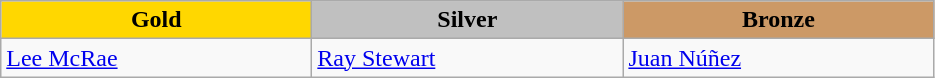<table class="wikitable" style="text-align:left">
<tr align="center">
<td width=200 bgcolor=gold><strong>Gold</strong></td>
<td width=200 bgcolor=silver><strong>Silver</strong></td>
<td width=200 bgcolor=CC9966><strong>Bronze</strong></td>
</tr>
<tr>
<td><a href='#'>Lee McRae</a><br><em></em></td>
<td><a href='#'>Ray Stewart</a><br><em></em></td>
<td><a href='#'>Juan Núñez</a><br><em></em></td>
</tr>
</table>
